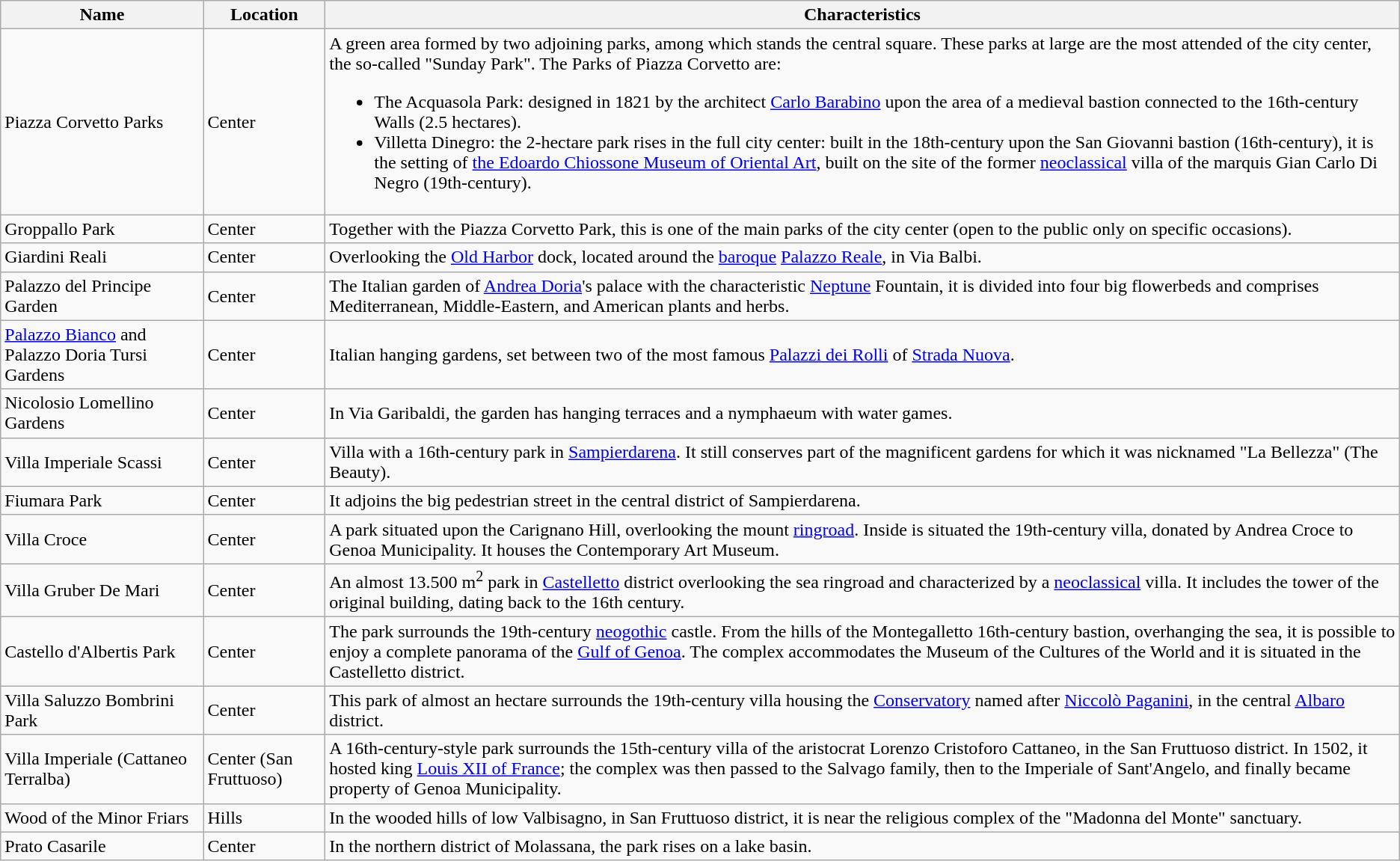<table class="wikitable">
<tr>
<th>Name</th>
<th>Location</th>
<th>Characteristics</th>
</tr>
<tr>
<td>Piazza Corvetto Parks</td>
<td>Center</td>
<td>A green area formed by two adjoining parks, among which stands the central square. These parks at large are the most attended of the city center, the so-called "Sunday Park". The Parks of Piazza Corvetto are:<br><ul><li>The Acquasola Park: designed in 1821 by the architect <a href='#'>Carlo Barabino</a> upon the area of a medieval bastion connected to the 16th-century Walls (2.5 hectares).</li><li>Villetta Dinegro: the 2-hectare park rises in the full city center: built in the 18th-century upon the San Giovanni bastion (16th-century), it is the setting of <a href='#'>the Edoardo Chiossone Museum of Oriental Art</a>, built on the site of the former <a href='#'>neoclassical</a> villa of the marquis Gian Carlo Di Negro (19th-century).</li></ul></td>
</tr>
<tr>
<td>Groppallo Park</td>
<td>Center</td>
<td>Together with the Piazza Corvetto Park, this is one of the  main parks of the city center (open to the public only on specific occasions).</td>
</tr>
<tr>
<td>Giardini Reali</td>
<td>Center</td>
<td>Overlooking the <a href='#'>Old Harbor</a> dock, located around the <a href='#'>baroque</a> <a href='#'>Palazzo Reale</a>, in Via Balbi.</td>
</tr>
<tr>
<td>Palazzo del Principe Garden</td>
<td>Center</td>
<td>The Italian garden of <a href='#'>Andrea Doria</a>'s palace with the characteristic <a href='#'>Neptune</a> Fountain, it is divided into four big flowerbeds and comprises Mediterranean, Middle-Eastern, and American plants and herbs.</td>
</tr>
<tr>
<td><a href='#'>Palazzo Bianco</a> and Palazzo Doria Tursi Gardens</td>
<td>Center</td>
<td>Italian hanging gardens, set between two of the most famous <a href='#'>Palazzi dei Rolli</a> of <a href='#'>Strada Nuova</a>.</td>
</tr>
<tr>
<td>Nicolosio Lomellino Gardens</td>
<td>Center</td>
<td>In Via Garibaldi, the garden has hanging terraces and a nymphaeum with water games.</td>
</tr>
<tr>
<td>Villa Imperiale Scassi</td>
<td>Center</td>
<td>Villa with a 16th-century park in <a href='#'>Sampierdarena</a>. It still conserves part of the magnificent gardens for which it was nicknamed "La Bellezza" (The Beauty).</td>
</tr>
<tr>
<td>Fiumara Park</td>
<td>Center</td>
<td>It adjoins the big pedestrian street in the central district of Sampierdarena.</td>
</tr>
<tr>
<td>Villa Croce</td>
<td>Center</td>
<td>A park situated upon the Carignano Hill, overlooking the mount <a href='#'>ringroad</a>. Inside is situated the 19th-century villa, donated by Andrea Croce to Genoa Municipality. It houses the Contemporary Art Museum.</td>
</tr>
<tr>
<td>Villa Gruber De Mari</td>
<td>Center</td>
<td>An almost 13.500 m<sup>2</sup> park in <a href='#'>Castelletto</a> district overlooking the sea ringroad and characterized by a <a href='#'>neoclassical</a> villa. It includes the tower of the original building, dating back to the 16th century.</td>
</tr>
<tr>
<td>Castello d'Albertis Park</td>
<td>Center</td>
<td>The park surrounds the 19th-century <a href='#'>neogothic</a> castle. From the hills of the Montegalletto 16th-century bastion, overhanging the sea, it is possible to enjoy a complete panorama of the <a href='#'>Gulf of Genoa</a>. The complex accommodates the Museum of the Cultures of the World and it is situated in the Castelletto district.</td>
</tr>
<tr>
<td>Villa Saluzzo Bombrini Park</td>
<td>Center</td>
<td>This park of almost an hectare surrounds the 19th-century villa housing the <a href='#'>Conservatory</a> named after <a href='#'>Niccolò Paganini</a>, in the central <a href='#'>Albaro</a> district.</td>
</tr>
<tr>
<td>Villa Imperiale (Cattaneo Terralba)</td>
<td>Center (San Fruttuoso)</td>
<td>A 16th-century-style park surrounds the 15th-century villa of the aristocrat Lorenzo Cristoforo Cattaneo, in the San Fruttuoso district. In 1502, it hosted king <a href='#'>Louis XII of France</a>; the complex was then passed to the Salvago family, then to the Imperiale of Sant'Angelo, and finally became property of Genoa Municipality.</td>
</tr>
<tr>
<td>Wood of the Minor Friars</td>
<td>Hills</td>
<td>In the wooded hills of low Valbisagno, in San Fruttuoso district, it is near the religious complex of the "Madonna del Monte" sanctuary.</td>
</tr>
<tr>
<td>Prato Casarile</td>
<td>Center</td>
<td>In the northern district of Molassana, the park rises on a lake basin.</td>
</tr>
</table>
